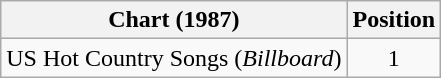<table class="wikitable">
<tr>
<th>Chart (1987)</th>
<th>Position</th>
</tr>
<tr>
<td>US Hot Country Songs (<em>Billboard</em>)</td>
<td align="center">1</td>
</tr>
</table>
